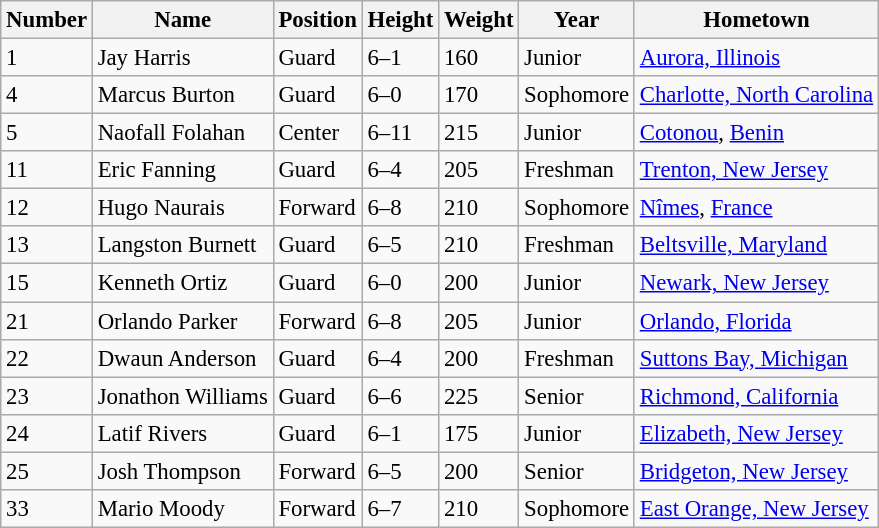<table class="wikitable" style="font-size: 95%;">
<tr>
<th>Number</th>
<th>Name</th>
<th>Position</th>
<th>Height</th>
<th>Weight</th>
<th>Year</th>
<th>Hometown</th>
</tr>
<tr>
<td>1</td>
<td>Jay Harris</td>
<td>Guard</td>
<td>6–1</td>
<td>160</td>
<td>Junior</td>
<td><a href='#'>Aurora, Illinois</a></td>
</tr>
<tr>
<td>4</td>
<td>Marcus Burton</td>
<td>Guard</td>
<td>6–0</td>
<td>170</td>
<td>Sophomore</td>
<td><a href='#'>Charlotte, North Carolina</a></td>
</tr>
<tr>
<td>5</td>
<td>Naofall Folahan</td>
<td>Center</td>
<td>6–11</td>
<td>215</td>
<td>Junior</td>
<td><a href='#'>Cotonou</a>, <a href='#'>Benin</a></td>
</tr>
<tr>
<td>11</td>
<td>Eric Fanning</td>
<td>Guard</td>
<td>6–4</td>
<td>205</td>
<td>Freshman</td>
<td><a href='#'>Trenton, New Jersey</a></td>
</tr>
<tr>
<td>12</td>
<td>Hugo Naurais</td>
<td>Forward</td>
<td>6–8</td>
<td>210</td>
<td>Sophomore</td>
<td><a href='#'>Nîmes</a>, <a href='#'>France</a></td>
</tr>
<tr>
<td>13</td>
<td>Langston Burnett</td>
<td>Guard</td>
<td>6–5</td>
<td>210</td>
<td>Freshman</td>
<td><a href='#'>Beltsville, Maryland</a></td>
</tr>
<tr>
<td>15</td>
<td>Kenneth Ortiz</td>
<td>Guard</td>
<td>6–0</td>
<td>200</td>
<td>Junior</td>
<td><a href='#'>Newark, New Jersey</a></td>
</tr>
<tr>
<td>21</td>
<td>Orlando Parker</td>
<td>Forward</td>
<td>6–8</td>
<td>205</td>
<td>Junior</td>
<td><a href='#'>Orlando, Florida</a></td>
</tr>
<tr>
<td>22</td>
<td>Dwaun Anderson</td>
<td>Guard</td>
<td>6–4</td>
<td>200</td>
<td>Freshman</td>
<td><a href='#'>Suttons Bay, Michigan</a></td>
</tr>
<tr>
<td>23</td>
<td>Jonathon Williams</td>
<td>Guard</td>
<td>6–6</td>
<td>225</td>
<td>Senior</td>
<td><a href='#'>Richmond, California</a></td>
</tr>
<tr>
<td>24</td>
<td>Latif Rivers</td>
<td>Guard</td>
<td>6–1</td>
<td>175</td>
<td>Junior</td>
<td><a href='#'>Elizabeth, New Jersey</a></td>
</tr>
<tr>
<td>25</td>
<td>Josh Thompson</td>
<td>Forward</td>
<td>6–5</td>
<td>200</td>
<td>Senior</td>
<td><a href='#'>Bridgeton, New Jersey</a></td>
</tr>
<tr>
<td>33</td>
<td>Mario Moody</td>
<td>Forward</td>
<td>6–7</td>
<td>210</td>
<td>Sophomore</td>
<td><a href='#'>East Orange, New Jersey</a></td>
</tr>
</table>
